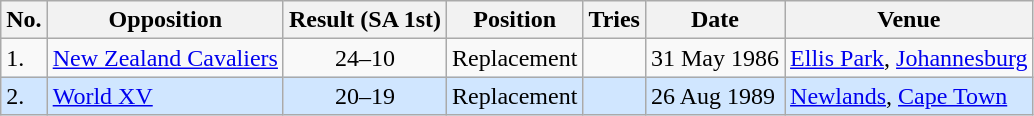<table class="wikitable sortable">
<tr>
<th>No.</th>
<th>Opposition</th>
<th>Result (SA 1st)</th>
<th>Position</th>
<th>Tries</th>
<th>Date</th>
<th>Venue</th>
</tr>
<tr>
<td>1.</td>
<td><a href='#'>New Zealand Cavaliers</a></td>
<td align="center">24–10</td>
<td>Replacement</td>
<td></td>
<td>31 May 1986</td>
<td><a href='#'>Ellis Park</a>, <a href='#'>Johannesburg</a></td>
</tr>
<tr style="background: #D0E6FF;">
<td>2.</td>
<td><a href='#'>World XV</a></td>
<td align="center">20–19</td>
<td>Replacement</td>
<td></td>
<td>26 Aug 1989</td>
<td><a href='#'>Newlands</a>, <a href='#'>Cape Town</a></td>
</tr>
</table>
